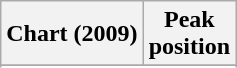<table class="wikitable sortable">
<tr>
<th>Chart (2009)</th>
<th>Peak<br>position</th>
</tr>
<tr>
</tr>
<tr>
</tr>
<tr>
</tr>
</table>
